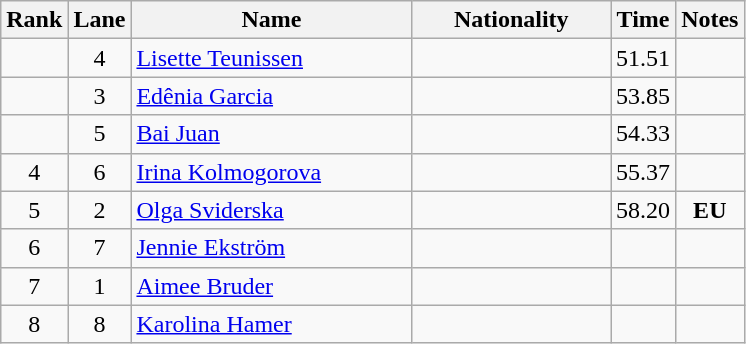<table class="wikitable sortable" style="text-align:center">
<tr>
<th>Rank</th>
<th>Lane</th>
<th style="width:180px">Name</th>
<th style="width:125px">Nationality</th>
<th>Time</th>
<th>Notes</th>
</tr>
<tr>
<td></td>
<td>4</td>
<td style="text-align:left;"><a href='#'>Lisette Teunissen</a></td>
<td style="text-align:left;"></td>
<td>51.51</td>
<td></td>
</tr>
<tr>
<td></td>
<td>3</td>
<td style="text-align:left;"><a href='#'>Edênia Garcia</a></td>
<td style="text-align:left;"></td>
<td>53.85</td>
<td></td>
</tr>
<tr>
<td></td>
<td>5</td>
<td style="text-align:left;"><a href='#'>Bai Juan</a></td>
<td style="text-align:left;"></td>
<td>54.33</td>
<td></td>
</tr>
<tr>
<td>4</td>
<td>6</td>
<td style="text-align:left;"><a href='#'>Irina Kolmogorova</a></td>
<td style="text-align:left;"></td>
<td>55.37</td>
<td></td>
</tr>
<tr>
<td>5</td>
<td>2</td>
<td style="text-align:left;"><a href='#'>Olga Sviderska</a></td>
<td style="text-align:left;"></td>
<td>58.20</td>
<td><strong>EU</strong></td>
</tr>
<tr>
<td>6</td>
<td>7</td>
<td style="text-align:left;"><a href='#'>Jennie Ekström</a></td>
<td style="text-align:left;"></td>
<td></td>
<td></td>
</tr>
<tr>
<td>7</td>
<td>1</td>
<td style="text-align:left;"><a href='#'>Aimee Bruder</a></td>
<td style="text-align:left;"></td>
<td></td>
<td></td>
</tr>
<tr>
<td>8</td>
<td>8</td>
<td style="text-align:left;"><a href='#'>Karolina Hamer</a></td>
<td style="text-align:left;"></td>
<td></td>
<td></td>
</tr>
</table>
